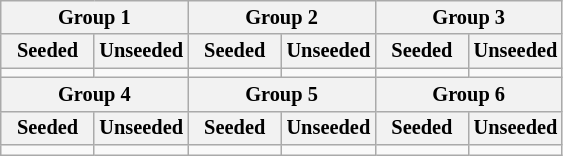<table class="wikitable" style="font-size:85%">
<tr>
<th colspan=2>Group 1</th>
<th colspan=2>Group 2</th>
<th colspan=2>Group 3</th>
</tr>
<tr>
<th width=16.67%>Seeded</th>
<th width=16.67%>Unseeded</th>
<th width=16.67%>Seeded</th>
<th width=16.67%>Unseeded</th>
<th width=16.67%>Seeded</th>
<th width=16.67%>Unseeded</th>
</tr>
<tr>
<td valign=top></td>
<td valign=top></td>
<td valign=top></td>
<td valign=top></td>
<td valign=top></td>
<td valign=top></td>
</tr>
<tr>
<th colspan=2>Group 4</th>
<th colspan=2>Group 5</th>
<th colspan=2>Group 6</th>
</tr>
<tr>
<th>Seeded</th>
<th>Unseeded</th>
<th>Seeded</th>
<th>Unseeded</th>
<th>Seeded</th>
<th>Unseeded</th>
</tr>
<tr>
<td valign=top></td>
<td valign=top></td>
<td valign=top></td>
<td valign=top></td>
<td valign=top></td>
<td valign=top></td>
</tr>
</table>
